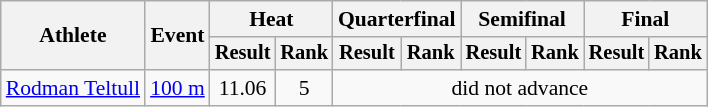<table class="wikitable" style="font-size:90%">
<tr>
<th rowspan="2">Athlete</th>
<th rowspan="2">Event</th>
<th colspan="2">Heat</th>
<th colspan="2">Quarterfinal</th>
<th colspan="2">Semifinal</th>
<th colspan="2">Final</th>
</tr>
<tr style="font-size:95%">
<th>Result</th>
<th>Rank</th>
<th>Result</th>
<th>Rank</th>
<th>Result</th>
<th>Rank</th>
<th>Result</th>
<th>Rank</th>
</tr>
<tr align=center>
<td align=left><a href='#'>Rodman Teltull</a></td>
<td align=left><a href='#'>100 m</a></td>
<td>11.06</td>
<td>5</td>
<td colspan=6>did not advance</td>
</tr>
</table>
